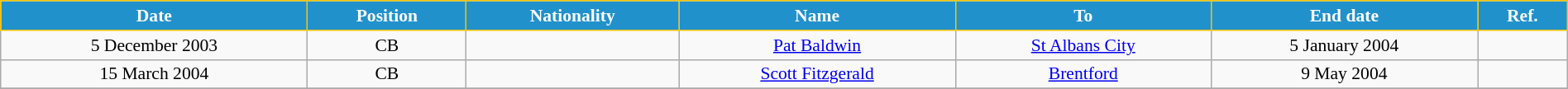<table class="wikitable" style="text-align:center; font-size:90%; width:100%;">
<tr>
<th style="background:#2191CC; color:white; border:1px solid #F7C408; text-align:center;">Date</th>
<th style="background:#2191CC; color:white; border:1px solid #F7C408; text-align:center;">Position</th>
<th style="background:#2191CC; color:white; border:1px solid #F7C408; text-align:center;">Nationality</th>
<th style="background:#2191CC; color:white; border:1px solid #F7C408; text-align:center;">Name</th>
<th style="background:#2191CC; color:white; border:1px solid #F7C408; text-align:center;">To</th>
<th style="background:#2191CC; color:white; border:1px solid #F7C408; text-align:center;">End date</th>
<th style="background:#2191CC; color:white; border:1px solid #F7C408; text-align:center;">Ref.</th>
</tr>
<tr>
<td>5 December 2003</td>
<td>CB</td>
<td></td>
<td><a href='#'>Pat Baldwin</a></td>
<td> <a href='#'>St Albans City</a></td>
<td>5 January 2004</td>
<td></td>
</tr>
<tr>
<td>15 March 2004</td>
<td>CB</td>
<td></td>
<td><a href='#'>Scott Fitzgerald</a></td>
<td> <a href='#'>Brentford</a></td>
<td>9 May 2004</td>
<td></td>
</tr>
<tr>
</tr>
</table>
